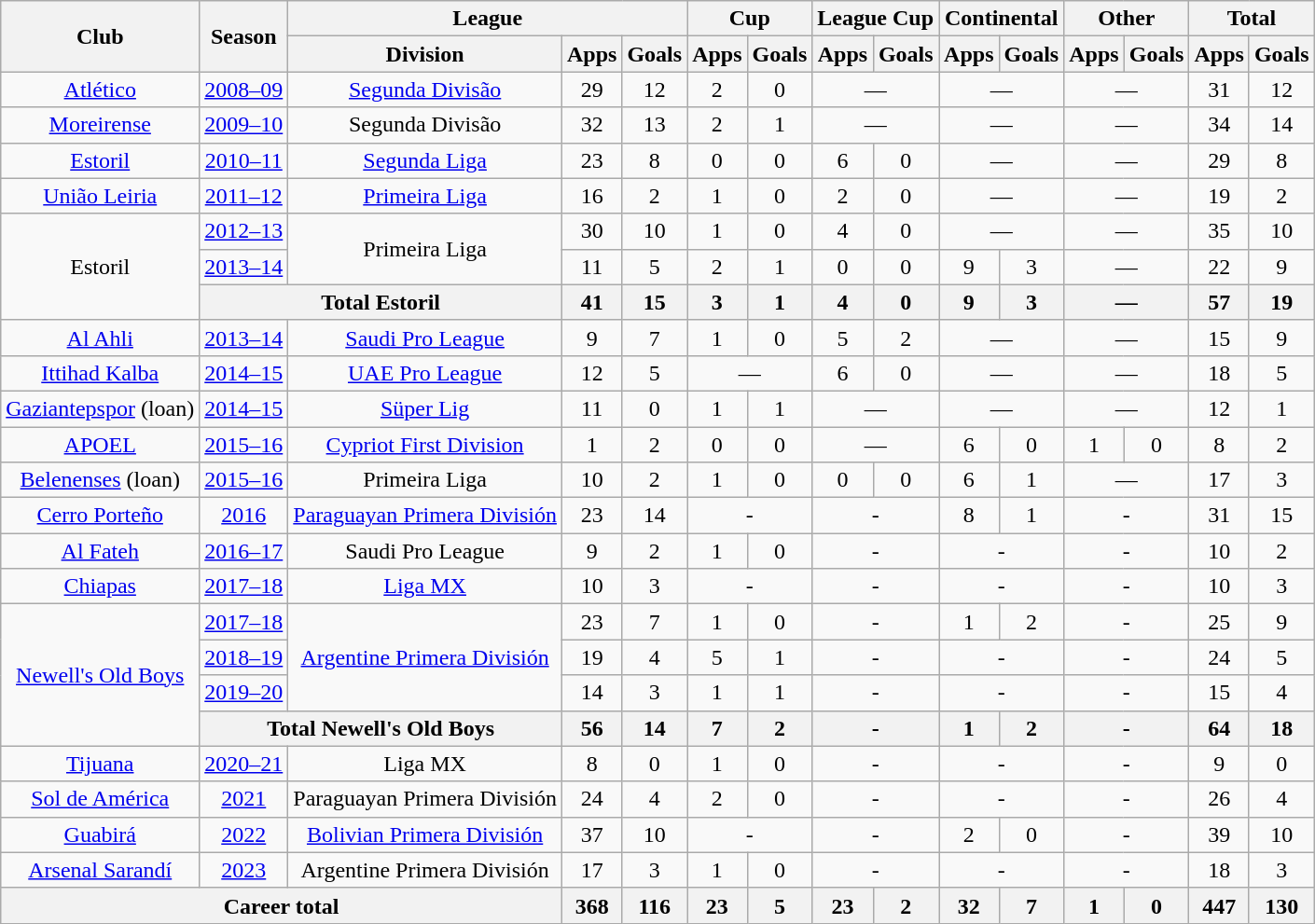<table class="wikitable" style="text-align: center;">
<tr>
<th rowspan="2">Club</th>
<th rowspan="2">Season</th>
<th colspan="3">League</th>
<th colspan="2">Cup</th>
<th colspan="2">League Cup</th>
<th colspan="2">Continental</th>
<th colspan="2">Other</th>
<th colspan="2">Total</th>
</tr>
<tr>
<th>Division</th>
<th>Apps</th>
<th>Goals</th>
<th>Apps</th>
<th>Goals</th>
<th>Apps</th>
<th>Goals</th>
<th>Apps</th>
<th>Goals</th>
<th>Apps</th>
<th>Goals</th>
<th>Apps</th>
<th>Goals</th>
</tr>
<tr>
<td><a href='#'>Atlético</a></td>
<td><a href='#'>2008–09</a></td>
<td><a href='#'>Segunda Divisão</a></td>
<td>29</td>
<td>12</td>
<td>2</td>
<td>0</td>
<td colspan="2">—</td>
<td colspan="2">—</td>
<td colspan="2">—</td>
<td>31</td>
<td>12</td>
</tr>
<tr>
<td><a href='#'>Moreirense</a></td>
<td><a href='#'>2009–10</a></td>
<td>Segunda Divisão</td>
<td>32</td>
<td>13</td>
<td>2</td>
<td>1</td>
<td colspan="2">—</td>
<td colspan="2">—</td>
<td colspan="2">—</td>
<td>34</td>
<td>14</td>
</tr>
<tr>
<td><a href='#'>Estoril</a></td>
<td><a href='#'>2010–11</a></td>
<td><a href='#'>Segunda Liga</a></td>
<td>23</td>
<td>8</td>
<td>0</td>
<td>0</td>
<td>6</td>
<td>0</td>
<td colspan="2">—</td>
<td colspan="2">—</td>
<td>29</td>
<td>8</td>
</tr>
<tr>
<td><a href='#'>União Leiria</a></td>
<td><a href='#'>2011–12</a></td>
<td><a href='#'>Primeira Liga</a></td>
<td>16</td>
<td>2</td>
<td>1</td>
<td>0</td>
<td>2</td>
<td>0</td>
<td colspan="2">—</td>
<td colspan="2">—</td>
<td>19</td>
<td>2</td>
</tr>
<tr>
<td rowspan="3">Estoril</td>
<td><a href='#'>2012–13</a></td>
<td rowspan=2>Primeira Liga</td>
<td>30</td>
<td>10</td>
<td>1</td>
<td>0</td>
<td>4</td>
<td>0</td>
<td colspan="2">—</td>
<td colspan="2">—</td>
<td>35</td>
<td>10</td>
</tr>
<tr>
<td><a href='#'>2013–14</a></td>
<td>11</td>
<td>5</td>
<td>2</td>
<td>1</td>
<td>0</td>
<td>0</td>
<td>9</td>
<td>3</td>
<td colspan="2">—</td>
<td>22</td>
<td>9</td>
</tr>
<tr>
<th colspan="2">Total Estoril</th>
<th>41</th>
<th>15</th>
<th>3</th>
<th>1</th>
<th>4</th>
<th>0</th>
<th>9</th>
<th>3</th>
<th colspan="2">—</th>
<th>57</th>
<th>19</th>
</tr>
<tr>
<td><a href='#'>Al Ahli</a></td>
<td><a href='#'>2013–14</a></td>
<td><a href='#'>Saudi Pro League</a></td>
<td>9</td>
<td>7</td>
<td>1</td>
<td>0</td>
<td>5</td>
<td>2</td>
<td colspan="2">—</td>
<td colspan="2">—</td>
<td>15</td>
<td>9</td>
</tr>
<tr>
<td><a href='#'>Ittihad Kalba</a></td>
<td><a href='#'>2014–15</a></td>
<td><a href='#'>UAE Pro League</a></td>
<td>12</td>
<td>5</td>
<td colspan="2">—</td>
<td>6</td>
<td>0</td>
<td colspan="2">—</td>
<td colspan="2">—</td>
<td>18</td>
<td>5</td>
</tr>
<tr>
<td><a href='#'>Gaziantepspor</a> (loan)</td>
<td><a href='#'>2014–15</a></td>
<td><a href='#'>Süper Lig</a></td>
<td>11</td>
<td>0</td>
<td>1</td>
<td>1</td>
<td colspan="2">—</td>
<td colspan="2">—</td>
<td colspan="2">—</td>
<td>12</td>
<td>1</td>
</tr>
<tr>
<td><a href='#'>APOEL</a></td>
<td><a href='#'>2015–16</a></td>
<td><a href='#'>Cypriot First Division</a></td>
<td>1</td>
<td>2</td>
<td>0</td>
<td>0</td>
<td colspan="2">—</td>
<td>6</td>
<td>0</td>
<td>1</td>
<td>0</td>
<td>8</td>
<td>2</td>
</tr>
<tr>
<td><a href='#'>Belenenses</a> (loan)</td>
<td><a href='#'>2015–16</a></td>
<td>Primeira Liga</td>
<td>10</td>
<td>2</td>
<td>1</td>
<td>0</td>
<td>0</td>
<td>0</td>
<td>6</td>
<td>1</td>
<td colspan="2">—</td>
<td>17</td>
<td>3</td>
</tr>
<tr>
<td><a href='#'>Cerro Porteño</a></td>
<td><a href='#'>2016</a></td>
<td><a href='#'>Paraguayan Primera División</a></td>
<td>23</td>
<td>14</td>
<td colspan=2>-</td>
<td colspan=2>-</td>
<td>8</td>
<td>1</td>
<td colspan=2>-</td>
<td>31</td>
<td>15</td>
</tr>
<tr>
<td><a href='#'>Al Fateh</a></td>
<td><a href='#'>2016–17</a></td>
<td>Saudi Pro League</td>
<td>9</td>
<td>2</td>
<td>1</td>
<td>0</td>
<td colspan=2>-</td>
<td colspan=2>-</td>
<td colspan=2>-</td>
<td>10</td>
<td>2</td>
</tr>
<tr>
<td><a href='#'>Chiapas</a></td>
<td><a href='#'>2017–18</a></td>
<td><a href='#'>Liga MX</a></td>
<td>10</td>
<td>3</td>
<td colspan=2>-</td>
<td colspan=2>-</td>
<td colspan=2>-</td>
<td colspan=2>-</td>
<td>10</td>
<td>3</td>
</tr>
<tr>
<td rowspan=4><a href='#'>Newell's Old Boys</a></td>
<td><a href='#'>2017–18</a></td>
<td rowspan=3><a href='#'>Argentine Primera División</a></td>
<td>23</td>
<td>7</td>
<td>1</td>
<td>0</td>
<td colspan=2>-</td>
<td>1</td>
<td>2</td>
<td colspan=2>-</td>
<td>25</td>
<td>9</td>
</tr>
<tr>
<td><a href='#'>2018–19</a></td>
<td>19</td>
<td>4</td>
<td>5</td>
<td>1</td>
<td colspan=2>-</td>
<td colspan=2>-</td>
<td colspan=2>-</td>
<td>24</td>
<td>5</td>
</tr>
<tr>
<td><a href='#'>2019–20</a></td>
<td>14</td>
<td>3</td>
<td>1</td>
<td>1</td>
<td colspan=2>-</td>
<td colspan=2>-</td>
<td colspan=2>-</td>
<td>15</td>
<td>4</td>
</tr>
<tr>
<th colspan=2>Total Newell's Old Boys</th>
<th>56</th>
<th>14</th>
<th>7</th>
<th>2</th>
<th colspan=2>-</th>
<th>1</th>
<th>2</th>
<th colspan=2>-</th>
<th>64</th>
<th>18</th>
</tr>
<tr>
<td><a href='#'>Tijuana</a></td>
<td><a href='#'>2020–21</a></td>
<td>Liga MX</td>
<td>8</td>
<td>0</td>
<td>1</td>
<td>0</td>
<td colspan=2>-</td>
<td colspan=2>-</td>
<td colspan=2>-</td>
<td>9</td>
<td>0</td>
</tr>
<tr>
<td><a href='#'>Sol de América</a></td>
<td><a href='#'>2021</a></td>
<td>Paraguayan Primera División</td>
<td>24</td>
<td>4</td>
<td>2</td>
<td>0</td>
<td colspan=2>-</td>
<td colspan=2>-</td>
<td colspan=2>-</td>
<td>26</td>
<td>4</td>
</tr>
<tr>
<td><a href='#'>Guabirá</a></td>
<td><a href='#'>2022</a></td>
<td><a href='#'>Bolivian Primera División</a></td>
<td>37</td>
<td>10</td>
<td colspan=2>-</td>
<td colspan=2>-</td>
<td>2</td>
<td>0</td>
<td colspan=2>-</td>
<td>39</td>
<td>10</td>
</tr>
<tr>
<td><a href='#'>Arsenal Sarandí</a></td>
<td><a href='#'>2023</a></td>
<td>Argentine Primera División</td>
<td>17</td>
<td>3</td>
<td>1</td>
<td>0</td>
<td colspan=2>-</td>
<td colspan=2>-</td>
<td colspan=2>-</td>
<td>18</td>
<td>3</td>
</tr>
<tr>
<th colspan="3">Career total</th>
<th>368</th>
<th>116</th>
<th>23</th>
<th>5</th>
<th>23</th>
<th>2</th>
<th>32</th>
<th>7</th>
<th>1</th>
<th>0</th>
<th>447</th>
<th>130</th>
</tr>
</table>
